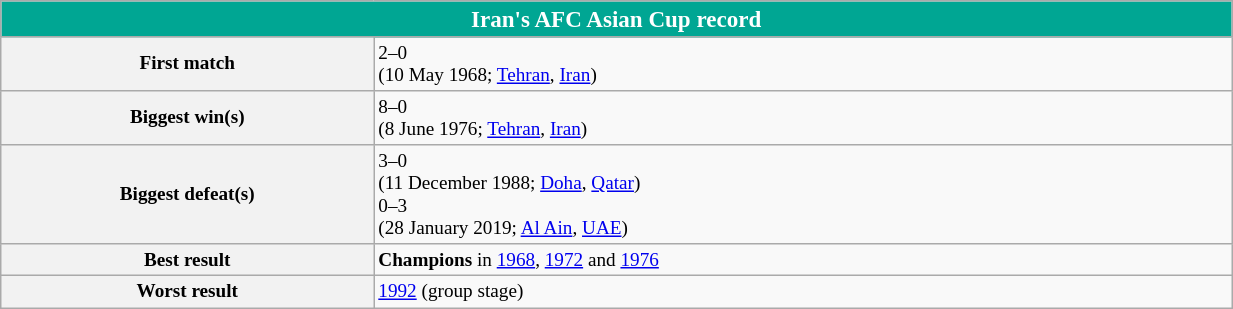<table class="wikitable collapsible collapsed" style="width:65%;font-size:80%">
<tr style="color:white">
<th style="background:#00A693;width:20%" colspan="2"><big>Iran's AFC Asian Cup record</big></th>
</tr>
<tr>
<th width=10%>First match</th>
<td width=23%><div> 2–0 <br> (10 May 1968; <a href='#'>Tehran</a>, <a href='#'>Iran</a>)</div></td>
</tr>
<tr>
<th width=10%>Biggest win(s)</th>
<td width=23%><div> 8–0 <br> (8 June 1976; <a href='#'>Tehran</a>, <a href='#'>Iran</a>)</div></td>
</tr>
<tr>
<th width=10%>Biggest defeat(s)</th>
<td width=23%><div> 3–0 <br> (11 December 1988; <a href='#'>Doha</a>, <a href='#'>Qatar</a>)</div><div> 0–3 <br> (28 January 2019; <a href='#'>Al Ain</a>, <a href='#'>UAE</a>)</div></td>
</tr>
<tr>
<th width=10%>Best result</th>
<td width=23%><div><strong>Champions</strong> in <a href='#'>1968</a>, <a href='#'>1972</a> and <a href='#'>1976</a></div></td>
</tr>
<tr>
<th width=10%>Worst result</th>
<td width=23%><div><a href='#'>1992</a> (group stage)</div></td>
</tr>
</table>
